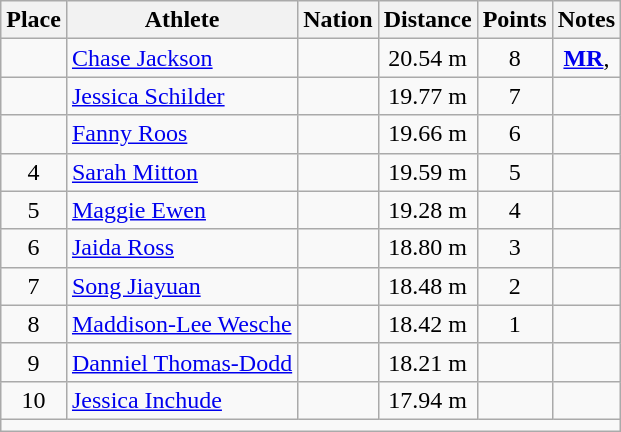<table class="wikitable mw-datatable sortable" style="text-align:center;">
<tr>
<th scope="col">Place</th>
<th scope="col">Athlete</th>
<th scope="col">Nation</th>
<th scope="col">Distance</th>
<th scope="col">Points</th>
<th scope="col">Notes</th>
</tr>
<tr>
<td></td>
<td align="left"><a href='#'>Chase Jackson</a></td>
<td align="left"></td>
<td>20.54 m</td>
<td>8</td>
<td><strong><a href='#'>MR</a></strong>, </td>
</tr>
<tr>
<td></td>
<td align="left"><a href='#'>Jessica Schilder</a></td>
<td align="left"></td>
<td>19.77 m</td>
<td>7</td>
<td></td>
</tr>
<tr>
<td></td>
<td align="left"><a href='#'>Fanny Roos</a></td>
<td align="left"></td>
<td>19.66 m</td>
<td>6</td>
<td><strong></strong></td>
</tr>
<tr>
<td>4</td>
<td align="left"><a href='#'>Sarah Mitton</a></td>
<td align="left"></td>
<td>19.59 m</td>
<td>5</td>
<td></td>
</tr>
<tr>
<td>5</td>
<td align="left"><a href='#'>Maggie Ewen</a></td>
<td align="left"></td>
<td>19.28 m</td>
<td>4</td>
<td></td>
</tr>
<tr>
<td>6</td>
<td align="left"><a href='#'>Jaida Ross</a></td>
<td align="left"></td>
<td>18.80 m</td>
<td>3</td>
<td></td>
</tr>
<tr>
<td>7</td>
<td align="left"><a href='#'>Song Jiayuan</a></td>
<td align="left"></td>
<td>18.48 m</td>
<td>2</td>
<td></td>
</tr>
<tr>
<td>8</td>
<td align="left"><a href='#'>Maddison-Lee Wesche</a></td>
<td align="left"></td>
<td>18.42 m</td>
<td>1</td>
<td></td>
</tr>
<tr>
<td>9</td>
<td align="left"><a href='#'>Danniel Thomas-Dodd</a></td>
<td align="left"></td>
<td>18.21 m</td>
<td></td>
<td></td>
</tr>
<tr>
<td>10</td>
<td align="left"><a href='#'>Jessica Inchude</a></td>
<td align="left"></td>
<td>17.94 m</td>
<td></td>
<td></td>
</tr>
<tr class="sortbottom">
<td colspan="6"></td>
</tr>
</table>
